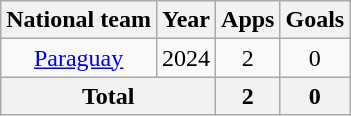<table class="wikitable" style="text-align:center">
<tr>
<th>National team</th>
<th>Year</th>
<th>Apps</th>
<th>Goals</th>
</tr>
<tr>
<td rowspan="1"><a href='#'>Paraguay</a></td>
<td>2024</td>
<td>2</td>
<td>0</td>
</tr>
<tr>
<th colspan="2">Total</th>
<th>2</th>
<th>0</th>
</tr>
</table>
